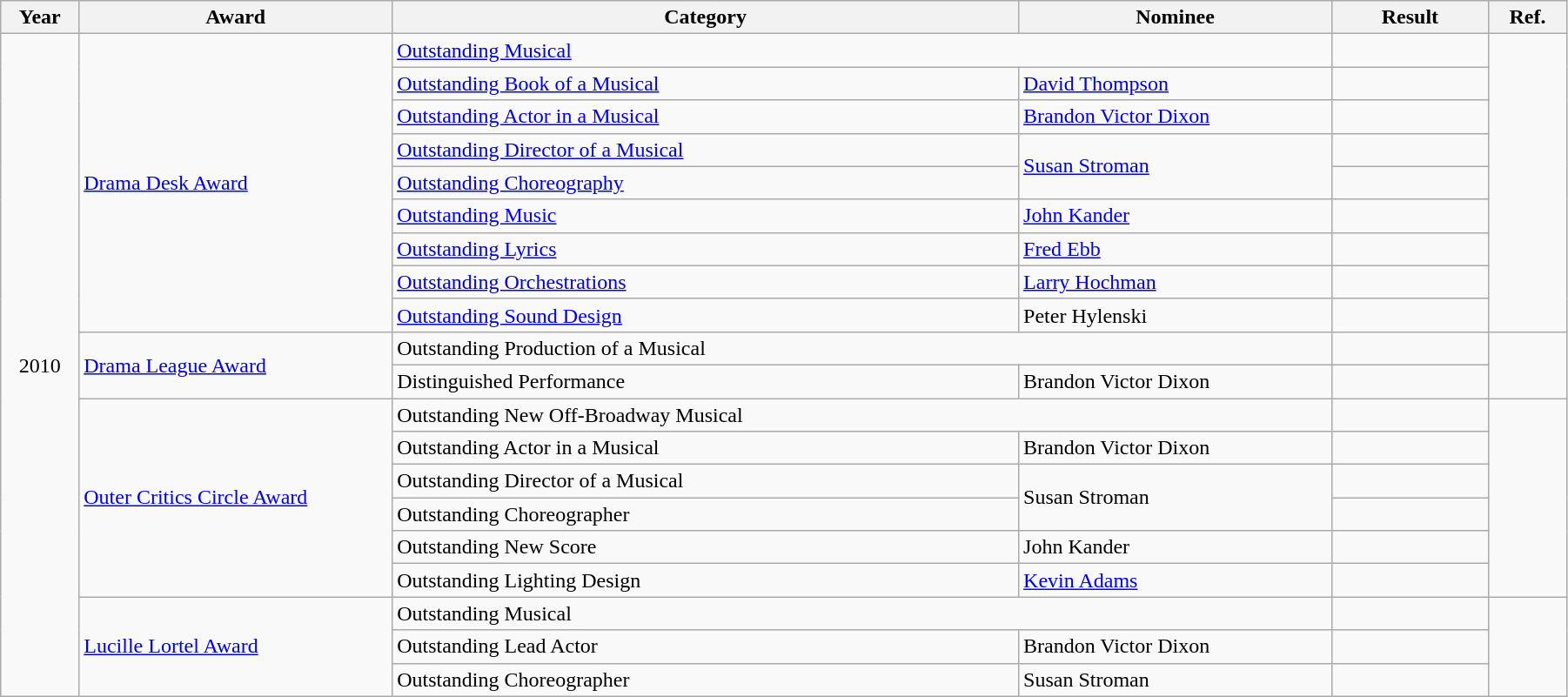<table class="wikitable" style="width:95%;">
<tr>
<th style="width:5%;">Year</th>
<th style="width:20%;">Award</th>
<th style="width:40%;">Category</th>
<th style="width:20%;">Nominee</th>
<th style="width:10%;">Result</th>
<th style="width:5%;">Ref.</th>
</tr>
<tr>
<td rowspan="20" style="text-align:center;">2010</td>
<td rowspan="9"><a href='#'>Drama Desk Award</a></td>
<td colspan="2"><a href='#'>Outstanding Musical</a></td>
<td></td>
<td rowspan="9" style="text-align:center;"></td>
</tr>
<tr>
<td><a href='#'>Outstanding Book of a Musical</a></td>
<td><a href='#'>David Thompson</a></td>
<td></td>
</tr>
<tr>
<td><a href='#'>Outstanding Actor in a Musical</a></td>
<td><a href='#'>Brandon Victor Dixon</a></td>
<td></td>
</tr>
<tr>
<td><a href='#'>Outstanding Director of a Musical</a></td>
<td rowspan="2"><a href='#'>Susan Stroman</a></td>
<td></td>
</tr>
<tr>
<td><a href='#'>Outstanding Choreography</a></td>
<td></td>
</tr>
<tr>
<td><a href='#'>Outstanding Music</a></td>
<td><a href='#'>John Kander</a></td>
<td></td>
</tr>
<tr>
<td><a href='#'>Outstanding Lyrics</a></td>
<td><a href='#'>Fred Ebb</a></td>
<td></td>
</tr>
<tr>
<td><a href='#'>Outstanding Orchestrations</a></td>
<td><a href='#'>Larry Hochman</a></td>
<td></td>
</tr>
<tr>
<td><a href='#'>Outstanding Sound Design</a></td>
<td>Peter Hylenski</td>
<td></td>
</tr>
<tr>
<td rowspan="2"><a href='#'>Drama League Award</a></td>
<td colspan="2">Outstanding Production of a Musical</td>
<td></td>
<td rowspan="2"  style="text-align:center;"></td>
</tr>
<tr>
<td>Distinguished Performance</td>
<td>Brandon Victor Dixon</td>
<td></td>
</tr>
<tr>
<td rowspan="6"><a href='#'>Outer Critics Circle Award</a></td>
<td colspan="2">Outstanding New Off-Broadway Musical</td>
<td></td>
<td rowspan="6"  style="text-align:center;"></td>
</tr>
<tr>
<td>Outstanding Actor in a Musical</td>
<td>Brandon Victor Dixon</td>
<td></td>
</tr>
<tr>
<td>Outstanding Director of a Musical</td>
<td rowspan="2">Susan Stroman</td>
<td></td>
</tr>
<tr>
<td>Outstanding Choreographer</td>
<td></td>
</tr>
<tr>
<td>Outstanding New Score</td>
<td>John Kander</td>
<td></td>
</tr>
<tr>
<td>Outstanding Lighting Design</td>
<td><a href='#'>Kevin Adams</a></td>
<td></td>
</tr>
<tr>
<td rowspan="3"><a href='#'>Lucille Lortel Award</a></td>
<td colspan="2">Outstanding Musical</td>
<td></td>
<td rowspan="3"  style="text-align:center;"></td>
</tr>
<tr>
<td>Outstanding Lead Actor</td>
<td>Brandon Victor Dixon</td>
<td></td>
</tr>
<tr>
<td>Outstanding Choreographer</td>
<td>Susan Stroman</td>
<td></td>
</tr>
</table>
